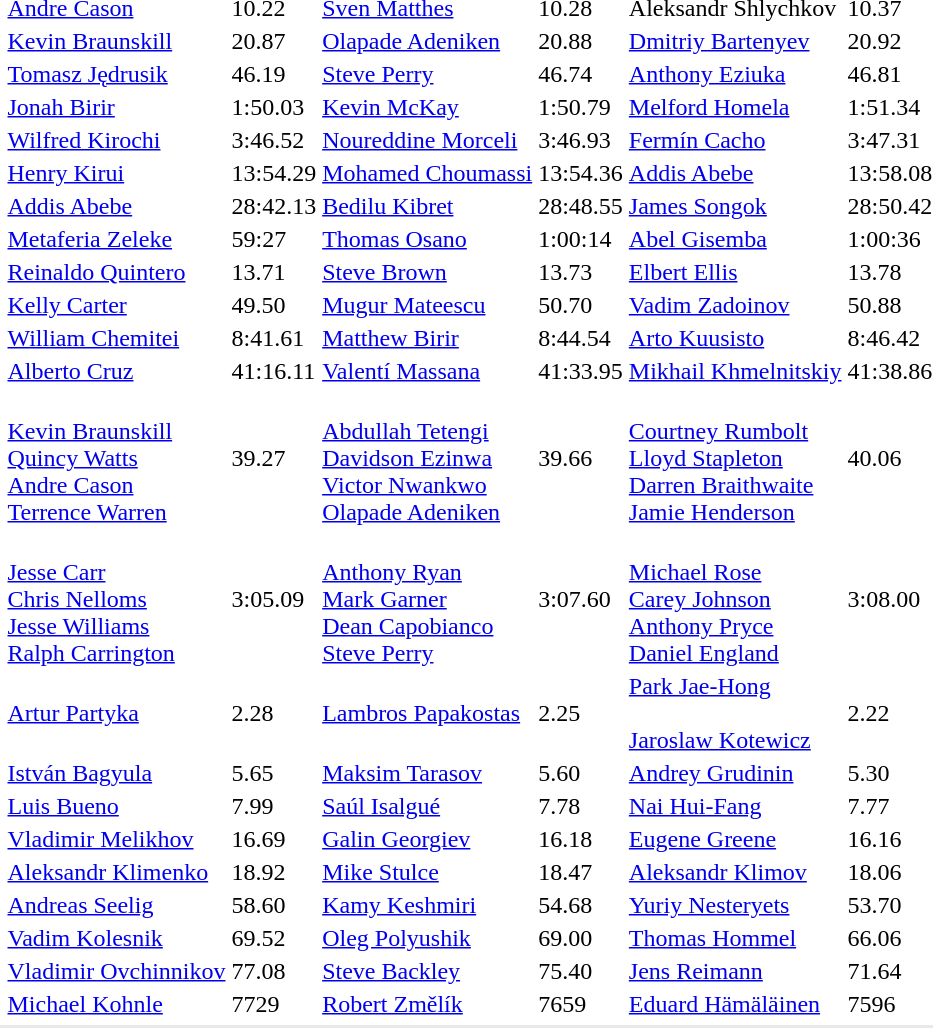<table>
<tr>
<td></td>
<td><a href='#'>Andre Cason</a><br></td>
<td>10.22</td>
<td><a href='#'>Sven Matthes</a><br></td>
<td>10.28</td>
<td>Aleksandr Shlychkov<br></td>
<td>10.37</td>
</tr>
<tr>
<td></td>
<td><a href='#'>Kevin Braunskill</a><br></td>
<td>20.87</td>
<td><a href='#'>Olapade Adeniken</a><br></td>
<td>20.88</td>
<td><a href='#'>Dmitriy Bartenyev</a><br></td>
<td>20.92</td>
</tr>
<tr>
<td></td>
<td><a href='#'>Tomasz Jędrusik</a><br></td>
<td>46.19</td>
<td><a href='#'>Steve Perry</a><br></td>
<td>46.74</td>
<td><a href='#'>Anthony Eziuka</a><br></td>
<td>46.81</td>
</tr>
<tr>
<td></td>
<td><a href='#'>Jonah Birir</a><br></td>
<td>1:50.03</td>
<td><a href='#'>Kevin McKay</a><br></td>
<td>1:50.79</td>
<td><a href='#'>Melford Homela</a><br></td>
<td>1:51.34</td>
</tr>
<tr>
<td></td>
<td><a href='#'>Wilfred Kirochi</a><br></td>
<td>3:46.52</td>
<td><a href='#'>Noureddine Morceli</a><br></td>
<td>3:46.93</td>
<td><a href='#'>Fermín Cacho</a><br></td>
<td>3:47.31</td>
</tr>
<tr>
<td></td>
<td><a href='#'>Henry Kirui</a><br></td>
<td>13:54.29</td>
<td><a href='#'>Mohamed Choumassi</a><br></td>
<td>13:54.36</td>
<td><a href='#'>Addis Abebe</a><br></td>
<td>13:58.08</td>
</tr>
<tr>
<td></td>
<td><a href='#'>Addis Abebe</a><br></td>
<td>28:42.13</td>
<td><a href='#'>Bedilu Kibret</a><br></td>
<td>28:48.55</td>
<td><a href='#'>James Songok</a><br></td>
<td>28:50.42</td>
</tr>
<tr>
<td></td>
<td><a href='#'>Metaferia Zeleke</a><br></td>
<td>59:27</td>
<td><a href='#'>Thomas Osano</a><br></td>
<td>1:00:14</td>
<td><a href='#'>Abel Gisemba</a><br></td>
<td>1:00:36</td>
</tr>
<tr>
<td></td>
<td><a href='#'>Reinaldo Quintero</a><br></td>
<td>13.71</td>
<td><a href='#'>Steve Brown</a><br></td>
<td>13.73</td>
<td><a href='#'>Elbert Ellis</a><br></td>
<td>13.78</td>
</tr>
<tr>
<td></td>
<td><a href='#'>Kelly Carter</a><br></td>
<td>49.50</td>
<td><a href='#'>Mugur Mateescu</a><br></td>
<td>50.70</td>
<td><a href='#'>Vadim Zadoinov</a><br></td>
<td>50.88</td>
</tr>
<tr>
<td></td>
<td><a href='#'>William Chemitei</a><br></td>
<td>8:41.61</td>
<td><a href='#'>Matthew Birir</a><br></td>
<td>8:44.54</td>
<td><a href='#'>Arto Kuusisto</a><br></td>
<td>8:46.42</td>
</tr>
<tr>
<td></td>
<td><a href='#'>Alberto Cruz</a><br></td>
<td>41:16.11</td>
<td><a href='#'>Valentí Massana</a><br></td>
<td>41:33.95</td>
<td><a href='#'>Mikhail Khmelnitskiy</a><br></td>
<td>41:38.86</td>
</tr>
<tr>
<td></td>
<td><br><a href='#'>Kevin Braunskill</a><br><a href='#'>Quincy Watts</a><br><a href='#'>Andre Cason</a><br><a href='#'>Terrence Warren</a></td>
<td>39.27</td>
<td><br><a href='#'>Abdullah Tetengi</a><br><a href='#'>Davidson Ezinwa</a><br><a href='#'>Victor Nwankwo</a><br><a href='#'>Olapade Adeniken</a></td>
<td>39.66</td>
<td><br><a href='#'>Courtney Rumbolt</a><br><a href='#'>Lloyd Stapleton</a><br><a href='#'>Darren Braithwaite</a><br><a href='#'>Jamie Henderson</a></td>
<td>40.06</td>
</tr>
<tr>
<td></td>
<td><br><a href='#'>Jesse Carr</a><br><a href='#'>Chris Nelloms</a><br><a href='#'>Jesse Williams</a><br><a href='#'>Ralph Carrington</a></td>
<td>3:05.09</td>
<td><br><a href='#'>Anthony Ryan</a><br><a href='#'>Mark Garner</a><br><a href='#'>Dean Capobianco</a><br><a href='#'>Steve Perry</a></td>
<td>3:07.60</td>
<td><br><a href='#'>Michael Rose</a><br><a href='#'>Carey Johnson</a><br><a href='#'>Anthony Pryce</a><br><a href='#'>Daniel England</a></td>
<td>3:08.00</td>
</tr>
<tr>
<td></td>
<td><a href='#'>Artur Partyka</a><br></td>
<td>2.28</td>
<td><a href='#'>Lambros Papakostas</a><br></td>
<td>2.25</td>
<td><a href='#'>Park Jae-Hong</a><br><br><a href='#'>Jaroslaw Kotewicz</a><br></td>
<td>2.22</td>
</tr>
<tr>
<td></td>
<td><a href='#'>István Bagyula</a><br></td>
<td>5.65</td>
<td><a href='#'>Maksim Tarasov</a><br></td>
<td>5.60</td>
<td><a href='#'>Andrey Grudinin</a><br></td>
<td>5.30</td>
</tr>
<tr>
<td></td>
<td><a href='#'>Luis Bueno</a><br></td>
<td>7.99</td>
<td><a href='#'>Saúl Isalgué</a><br></td>
<td>7.78</td>
<td><a href='#'>Nai Hui-Fang</a><br></td>
<td>7.77</td>
</tr>
<tr>
<td></td>
<td><a href='#'>Vladimir Melikhov</a><br></td>
<td>16.69</td>
<td><a href='#'>Galin Georgiev</a><br></td>
<td>16.18</td>
<td><a href='#'>Eugene Greene</a><br></td>
<td>16.16</td>
</tr>
<tr>
<td></td>
<td><a href='#'>Aleksandr Klimenko</a><br></td>
<td>18.92</td>
<td><a href='#'>Mike Stulce</a><br></td>
<td>18.47</td>
<td><a href='#'>Aleksandr Klimov</a><br></td>
<td>18.06</td>
</tr>
<tr>
<td></td>
<td><a href='#'>Andreas Seelig</a><br></td>
<td>58.60</td>
<td><a href='#'>Kamy Keshmiri</a><br></td>
<td>54.68</td>
<td><a href='#'>Yuriy Nesteryets</a><br></td>
<td>53.70</td>
</tr>
<tr>
<td></td>
<td><a href='#'>Vadim Kolesnik</a><br></td>
<td>69.52</td>
<td><a href='#'>Oleg Polyushik</a><br></td>
<td>69.00</td>
<td><a href='#'>Thomas Hommel</a><br></td>
<td>66.06</td>
</tr>
<tr>
<td></td>
<td><a href='#'>Vladimir Ovchinnikov</a><br></td>
<td>77.08</td>
<td><a href='#'>Steve Backley</a><br></td>
<td>75.40</td>
<td><a href='#'>Jens Reimann</a><br></td>
<td>71.64</td>
</tr>
<tr>
<td></td>
<td><a href='#'>Michael Kohnle</a><br></td>
<td>7729</td>
<td><a href='#'>Robert Změlík</a><br></td>
<td>7659</td>
<td><a href='#'>Eduard Hämäläinen</a><br></td>
<td>7596</td>
</tr>
<tr>
</tr>
<tr bgcolor= e8e8e8>
<td colspan=7></td>
</tr>
</table>
